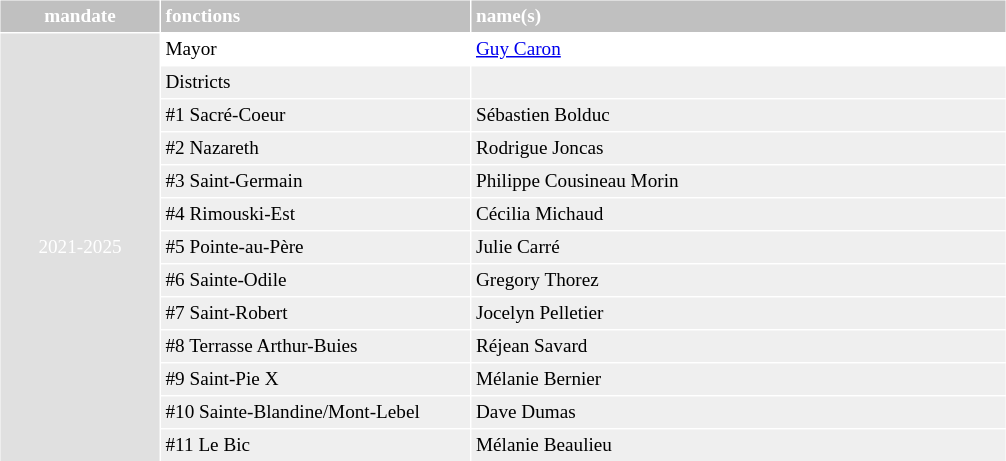<table cellpadding="3" cellspacing="1">
<tr style="font-size: 80%; text-align: left; background-color:silver">
<th style="color: White; text-align: center" width="100px">mandate</th>
<th style="color: White" width="200px">fonctions</th>
<th style="color: White" width="350px">name(s)</th>
</tr>
<tr style="font-size: 80%; text-align: left;">
<td rowspan="13" style="text-align: center; background-color:#E0E0E0; color:white;">2021-2025</td>
<td>Mayor</td>
<td><a href='#'>Guy Caron</a></td>
</tr>
<tr style="font-size: 80%; text-align: left; background-color:#EFEFEF">
<td>Districts</td>
<td></td>
</tr>
<tr style="font-size: 80%; text-align: left; background-color:#EFEFEF">
<td>#1 Sacré-Coeur</td>
<td>Sébastien Bolduc</td>
</tr>
<tr style="font-size: 80%; text-align: left; background-color:#EFEFEF">
<td>#2 Nazareth</td>
<td>Rodrigue Joncas</td>
</tr>
<tr style="font-size: 80%; text-align: left; background-color:#EFEFEF">
<td>#3 Saint-Germain</td>
<td>Philippe Cousineau Morin</td>
</tr>
<tr style="font-size: 80%; text-align: left; background-color:#EFEFEF">
<td>#4 Rimouski-Est</td>
<td>Cécilia Michaud</td>
</tr>
<tr style="font-size: 80%; text-align: left; background-color:#EFEFEF">
<td>#5 Pointe-au-Père</td>
<td>Julie Carré</td>
</tr>
<tr style="font-size: 80%; text-align: left; background-color:#EFEFEF">
<td>#6 Sainte-Odile</td>
<td>Gregory Thorez</td>
</tr>
<tr style="font-size: 80%; text-align: left; background-color:#EFEFEF">
<td>#7 Saint-Robert</td>
<td>Jocelyn Pelletier</td>
</tr>
<tr style="font-size: 80%; text-align: left; background-color:#EFEFEF">
<td>#8 Terrasse Arthur-Buies</td>
<td>Réjean Savard</td>
</tr>
<tr style="font-size: 80%; text-align: left; background-color:#EFEFEF">
<td>#9 Saint-Pie X</td>
<td>Mélanie Bernier</td>
</tr>
<tr style="font-size: 80%; text-align: left; background-color:#EFEFEF">
<td>#10 Sainte-Blandine/Mont-Lebel</td>
<td>Dave Dumas</td>
</tr>
<tr style="font-size: 80%; text-align: left; background-color:#EFEFEF">
<td>#11 Le Bic</td>
<td>Mélanie Beaulieu</td>
</tr>
</table>
